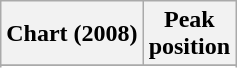<table class="wikitable sortable plainrowheaders">
<tr>
<th>Chart (2008)</th>
<th>Peak<br>position</th>
</tr>
<tr>
</tr>
<tr>
</tr>
<tr>
</tr>
<tr>
</tr>
</table>
